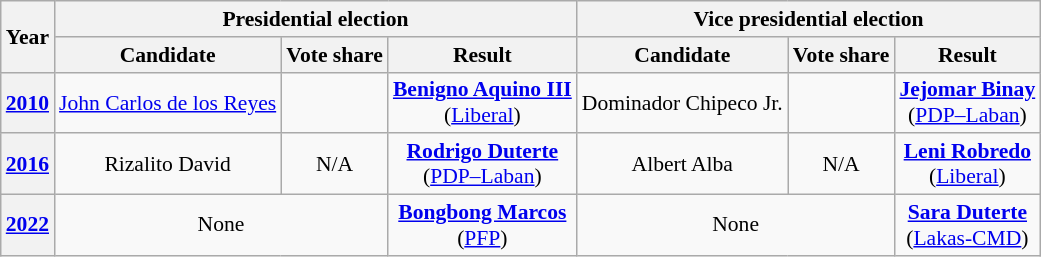<table class="wikitable" style="text-align:center; font-size:90%">
<tr>
<th rowspan=2>Year</th>
<th colspan=3>Presidential election</th>
<th colspan=3>Vice presidential election</th>
</tr>
<tr>
<th>Candidate</th>
<th>Vote share</th>
<th>Result</th>
<th>Candidate</th>
<th>Vote share</th>
<th>Result</th>
</tr>
<tr>
<th><a href='#'>2010</a></th>
<td><a href='#'>John Carlos de los Reyes</a></td>
<td></td>
<td><strong><a href='#'>Benigno Aquino III</a></strong><br>(<a href='#'>Liberal</a>)</td>
<td>Dominador Chipeco Jr.</td>
<td></td>
<td><strong><a href='#'>Jejomar Binay</a></strong><br>(<a href='#'>PDP–Laban</a>)</td>
</tr>
<tr>
<th><a href='#'>2016</a></th>
<td>Rizalito David</td>
<td>N/A</td>
<td><strong><a href='#'>Rodrigo Duterte</a></strong><br>(<a href='#'>PDP–Laban</a>)</td>
<td>Albert Alba</td>
<td>N/A</td>
<td><strong><a href='#'>Leni Robredo</a></strong><br>(<a href='#'>Liberal</a>)</td>
</tr>
<tr>
<th><a href='#'>2022</a></th>
<td colspan=2>None</td>
<td><strong><a href='#'>Bongbong Marcos</a></strong><br>(<a href='#'>PFP</a>)</td>
<td colspan=2>None</td>
<td><strong><a href='#'>Sara Duterte</a></strong><br>(<a href='#'>Lakas-CMD</a>)</td>
</tr>
</table>
